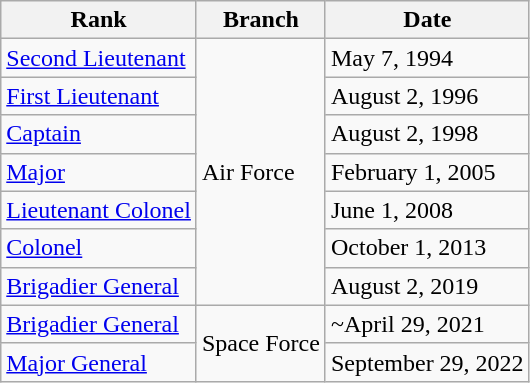<table class="wikitable">
<tr>
<th>Rank</th>
<th>Branch</th>
<th>Date</th>
</tr>
<tr>
<td> <a href='#'>Second Lieutenant</a></td>
<td rowspan=7>Air Force</td>
<td>May 7, 1994</td>
</tr>
<tr>
<td> <a href='#'>First Lieutenant</a></td>
<td>August 2, 1996</td>
</tr>
<tr>
<td> <a href='#'>Captain</a></td>
<td>August 2, 1998</td>
</tr>
<tr>
<td> <a href='#'>Major</a></td>
<td>February 1, 2005</td>
</tr>
<tr>
<td> <a href='#'>Lieutenant Colonel</a></td>
<td>June 1, 2008</td>
</tr>
<tr>
<td> <a href='#'>Colonel</a></td>
<td>October 1, 2013</td>
</tr>
<tr>
<td> <a href='#'>Brigadier General</a></td>
<td>August 2, 2019</td>
</tr>
<tr>
<td> <a href='#'>Brigadier General</a></td>
<td rowspan=2>Space Force</td>
<td>~April 29, 2021</td>
</tr>
<tr>
<td> <a href='#'>Major General</a></td>
<td>September 29, 2022</td>
</tr>
</table>
